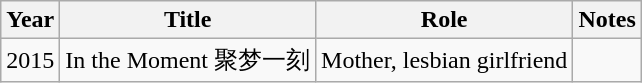<table class="wikitable">
<tr>
<th>Year</th>
<th>Title</th>
<th>Role</th>
<th>Notes</th>
</tr>
<tr>
<td>2015</td>
<td>In the Moment 聚梦一刻</td>
<td>Mother, lesbian girlfriend</td>
<td></td>
</tr>
</table>
